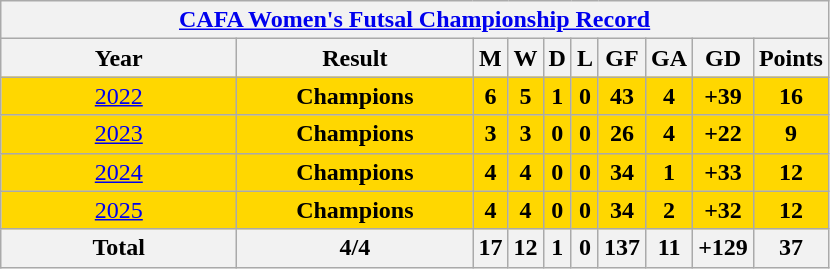<table class="wikitable" style="text-align: center;font-size:100%;">
<tr>
<th colspan=10><a href='#'>CAFA Women's Futsal Championship Record</a></th>
</tr>
<tr>
<th width=150>Year</th>
<th width=150>Result</th>
<th>M</th>
<th>W</th>
<th>D</th>
<th>L</th>
<th>GF</th>
<th>GA</th>
<th>GD</th>
<th>Points</th>
</tr>
<tr bgcolor=gold>
<td> <a href='#'>2022</a></td>
<td><strong>Champions</strong></td>
<td><strong>6</strong></td>
<td><strong>5</strong></td>
<td><strong>1</strong></td>
<td><strong>0</strong></td>
<td><strong>43</strong></td>
<td><strong>4</strong></td>
<td><strong>+39</strong></td>
<td><strong>16</strong></td>
</tr>
<tr bgcolor=gold>
<td> <a href='#'>2023</a></td>
<td><strong>Champions</strong></td>
<td><strong>3</strong></td>
<td><strong>3</strong></td>
<td><strong>0</strong></td>
<td><strong>0</strong></td>
<td><strong>26</strong></td>
<td><strong>4</strong></td>
<td><strong>+22</strong></td>
<td><strong>9</strong></td>
</tr>
<tr bgcolor=gold>
<td> <a href='#'>2024</a></td>
<td><strong>Champions</strong></td>
<td><strong>4</strong></td>
<td><strong>4</strong></td>
<td><strong>0</strong></td>
<td><strong>0</strong></td>
<td><strong>34</strong></td>
<td><strong>1</strong></td>
<td><strong>+33</strong></td>
<td><strong>12</strong></td>
</tr>
<tr bgcolor=gold>
<td> <a href='#'>2025</a></td>
<td><strong>Champions</strong></td>
<td><strong>4</strong></td>
<td><strong>4</strong></td>
<td><strong>0</strong></td>
<td><strong>0</strong></td>
<td><strong>34</strong></td>
<td><strong>2</strong></td>
<td><strong>+32</strong></td>
<td><strong>12</strong></td>
</tr>
<tr>
<th><strong>Total</strong></th>
<th>4/4</th>
<th>17</th>
<th>12</th>
<th>1</th>
<th>0</th>
<th>137</th>
<th>11</th>
<th>+129</th>
<th>37</th>
</tr>
</table>
